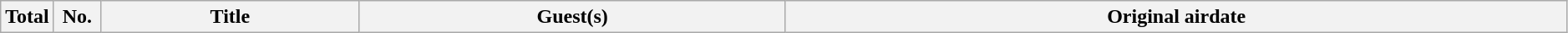<table class="wikitable plainrowheaders" style="width:99%;">
<tr>
<th style="width:30px;">Total</th>
<th style="width:30px;">No.</th>
<th>Title</th>
<th>Guest(s)</th>
<th>Original airdate<br>




</th>
</tr>
</table>
